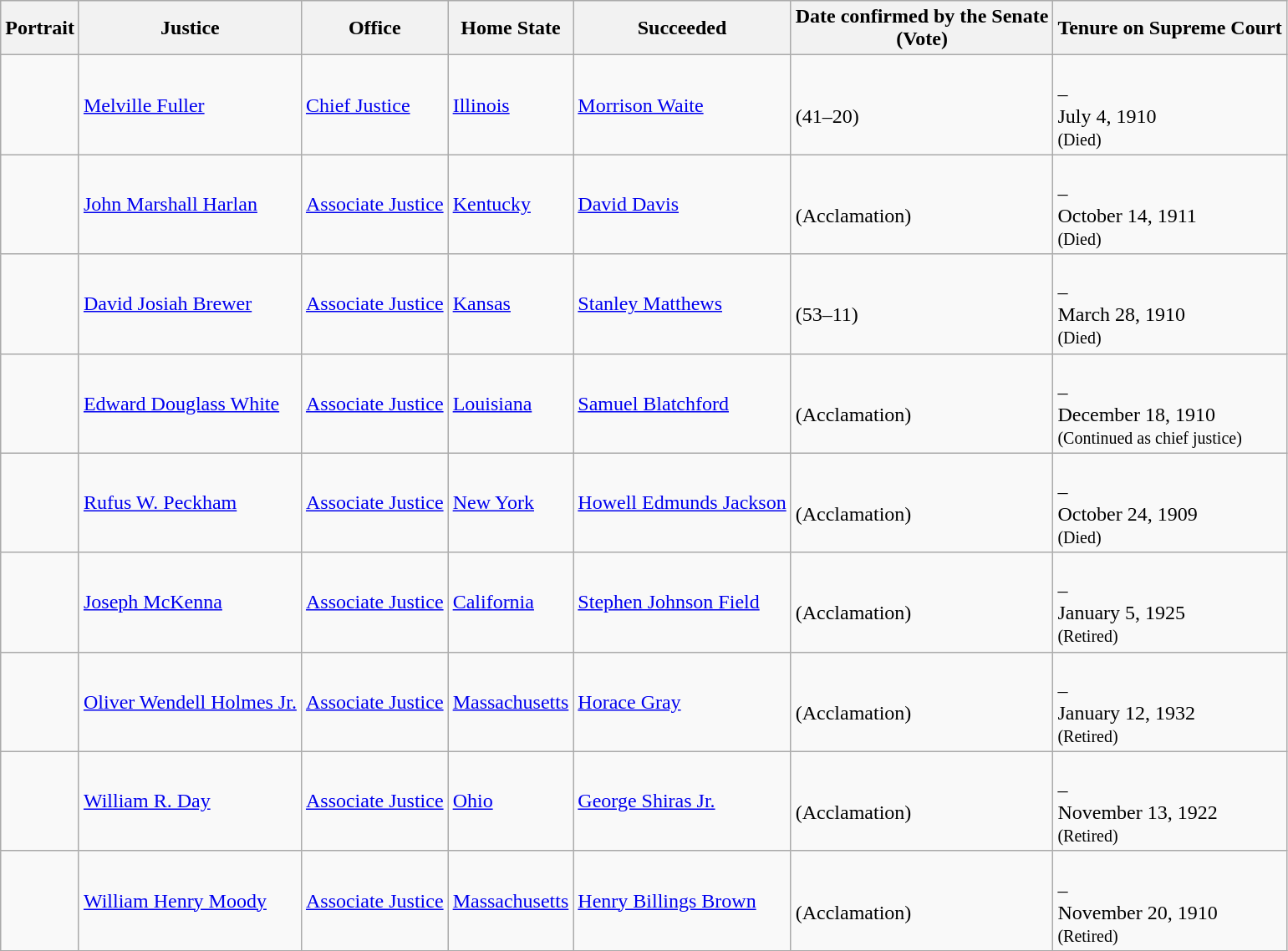<table class="wikitable sortable">
<tr>
<th>Portrait</th>
<th>Justice</th>
<th>Office</th>
<th>Home State</th>
<th>Succeeded</th>
<th>Date confirmed by the Senate<br>(Vote)</th>
<th>Tenure on Supreme Court</th>
</tr>
<tr>
<td></td>
<td><a href='#'>Melville Fuller</a></td>
<td><a href='#'>Chief Justice</a></td>
<td><a href='#'>Illinois</a></td>
<td><a href='#'>Morrison Waite</a></td>
<td><br>(41–20)</td>
<td><br>–<br>July 4, 1910<br><small>(Died)</small></td>
</tr>
<tr>
<td></td>
<td><a href='#'>John Marshall Harlan</a></td>
<td><a href='#'>Associate Justice</a></td>
<td><a href='#'>Kentucky</a></td>
<td><a href='#'>David Davis</a></td>
<td><br>(Acclamation)</td>
<td><br>–<br>October 14, 1911<br><small>(Died)</small></td>
</tr>
<tr>
<td></td>
<td><a href='#'>David Josiah Brewer</a></td>
<td><a href='#'>Associate Justice</a></td>
<td><a href='#'>Kansas</a></td>
<td><a href='#'>Stanley Matthews</a></td>
<td><br>(53–11)</td>
<td><br>–<br>March 28, 1910<br><small>(Died)</small></td>
</tr>
<tr>
<td></td>
<td><a href='#'>Edward Douglass White</a></td>
<td><a href='#'>Associate Justice</a></td>
<td><a href='#'>Louisiana</a></td>
<td><a href='#'>Samuel Blatchford</a></td>
<td><br>(Acclamation)</td>
<td><br>–<br>December 18, 1910<br><small>(Continued as chief justice)</small></td>
</tr>
<tr>
<td></td>
<td><a href='#'>Rufus W. Peckham</a></td>
<td><a href='#'>Associate Justice</a></td>
<td><a href='#'>New York</a></td>
<td><a href='#'>Howell Edmunds Jackson</a></td>
<td><br>(Acclamation)</td>
<td><br>–<br>October 24, 1909<br><small>(Died)</small></td>
</tr>
<tr>
<td></td>
<td><a href='#'>Joseph McKenna</a></td>
<td><a href='#'>Associate Justice</a></td>
<td><a href='#'>California</a></td>
<td><a href='#'>Stephen Johnson Field</a></td>
<td><br>(Acclamation)</td>
<td><br>–<br>January 5, 1925<br><small>(Retired)</small></td>
</tr>
<tr>
<td></td>
<td><a href='#'>Oliver Wendell Holmes Jr.</a></td>
<td><a href='#'>Associate Justice</a></td>
<td><a href='#'>Massachusetts</a></td>
<td><a href='#'>Horace Gray</a></td>
<td><br>(Acclamation)</td>
<td><br>–<br>January 12, 1932<br><small>(Retired)</small></td>
</tr>
<tr>
<td></td>
<td><a href='#'>William R. Day</a></td>
<td><a href='#'>Associate Justice</a></td>
<td><a href='#'>Ohio</a></td>
<td><a href='#'>George Shiras Jr.</a></td>
<td><br>(Acclamation)</td>
<td><br>–<br>November 13, 1922<br><small>(Retired)</small></td>
</tr>
<tr>
<td></td>
<td><a href='#'>William Henry Moody</a></td>
<td><a href='#'>Associate Justice</a></td>
<td><a href='#'>Massachusetts</a></td>
<td><a href='#'>Henry Billings Brown</a></td>
<td><br>(Acclamation)</td>
<td><br>–<br>November 20, 1910<br><small>(Retired)</small></td>
</tr>
<tr>
</tr>
</table>
